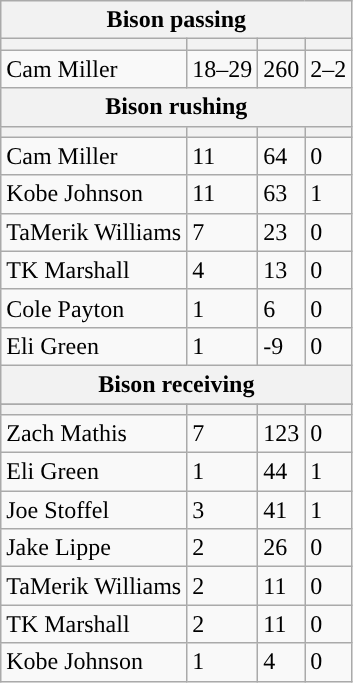<table class="wikitable plainrowheaders">
<tr>
<th colspan="6">Bison passing</th>
</tr>
<tr>
<th scope="col"></th>
<th scope="col"></th>
<th scope="col"></th>
<th scope="col"></th>
</tr>
<tr>
<td>Cam Miller</td>
<td>18–29</td>
<td>260</td>
<td>2–2</td>
</tr>
<tr>
<th colspan="6">Bison rushing</th>
</tr>
<tr>
<th scope="col"></th>
<th scope="col"></th>
<th scope="col"></th>
<th scope="col"></th>
</tr>
<tr>
<td>Cam Miller</td>
<td>11</td>
<td>64</td>
<td>0</td>
</tr>
<tr>
<td>Kobe Johnson</td>
<td>11</td>
<td>63</td>
<td>1</td>
</tr>
<tr>
<td>TaMerik Williams</td>
<td>7</td>
<td>23</td>
<td>0</td>
</tr>
<tr>
<td>TK Marshall</td>
<td>4</td>
<td>13</td>
<td>0</td>
</tr>
<tr>
<td>Cole Payton</td>
<td>1</td>
<td>6</td>
<td>0</td>
</tr>
<tr>
<td>Eli Green</td>
<td>1</td>
<td>-9</td>
<td>0</td>
</tr>
<tr>
<th colspan="6">Bison receiving</th>
</tr>
<tr>
</tr>
<tr>
<th scope="col"></th>
<th scope="col"></th>
<th scope="col"></th>
<th scope="col"></th>
</tr>
<tr>
<td>Zach Mathis</td>
<td>7</td>
<td>123</td>
<td>0</td>
</tr>
<tr>
<td>Eli Green</td>
<td>1</td>
<td>44</td>
<td>1</td>
</tr>
<tr>
<td>Joe Stoffel</td>
<td>3</td>
<td>41</td>
<td>1</td>
</tr>
<tr>
<td>Jake Lippe</td>
<td>2</td>
<td>26</td>
<td>0</td>
</tr>
<tr>
<td>TaMerik Williams</td>
<td>2</td>
<td>11</td>
<td>0</td>
</tr>
<tr>
<td>TK Marshall</td>
<td>2</td>
<td>11</td>
<td>0</td>
</tr>
<tr>
<td>Kobe Johnson</td>
<td>1</td>
<td>4</td>
<td>0</td>
</tr>
</table>
